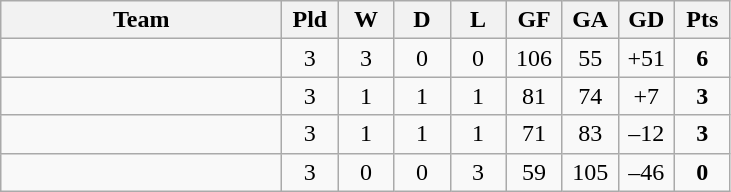<table class="wikitable" style="text-align: center;">
<tr>
<th width="180">Team</th>
<th width="30">Pld</th>
<th width="30">W</th>
<th width="30">D</th>
<th width="30">L</th>
<th width="30">GF</th>
<th width="30">GA</th>
<th width="30">GD</th>
<th width="30">Pts</th>
</tr>
<tr>
<td align="left"></td>
<td>3</td>
<td>3</td>
<td>0</td>
<td>0</td>
<td>106</td>
<td>55</td>
<td>+51</td>
<td><strong>6</strong></td>
</tr>
<tr>
<td align="left"></td>
<td>3</td>
<td>1</td>
<td>1</td>
<td>1</td>
<td>81</td>
<td>74</td>
<td>+7</td>
<td><strong>3</strong></td>
</tr>
<tr>
<td align="left"></td>
<td>3</td>
<td>1</td>
<td>1</td>
<td>1</td>
<td>71</td>
<td>83</td>
<td>–12</td>
<td><strong>3</strong></td>
</tr>
<tr>
<td align="left"></td>
<td>3</td>
<td>0</td>
<td>0</td>
<td>3</td>
<td>59</td>
<td>105</td>
<td>–46</td>
<td><strong>0</strong></td>
</tr>
</table>
